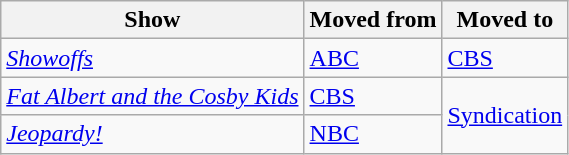<table class="wikitable sortable">
<tr ">
<th>Show</th>
<th>Moved from</th>
<th>Moved to</th>
</tr>
<tr>
<td><em><a href='#'>Showoffs</a></em></td>
<td><a href='#'>ABC</a></td>
<td><a href='#'>CBS</a></td>
</tr>
<tr>
<td><em><a href='#'>Fat Albert and the Cosby Kids</a></em></td>
<td><a href='#'>CBS</a></td>
<td rowspan="2"><a href='#'>Syndication</a></td>
</tr>
<tr>
<td><em><a href='#'>Jeopardy!</a></em></td>
<td><a href='#'>NBC</a></td>
</tr>
</table>
